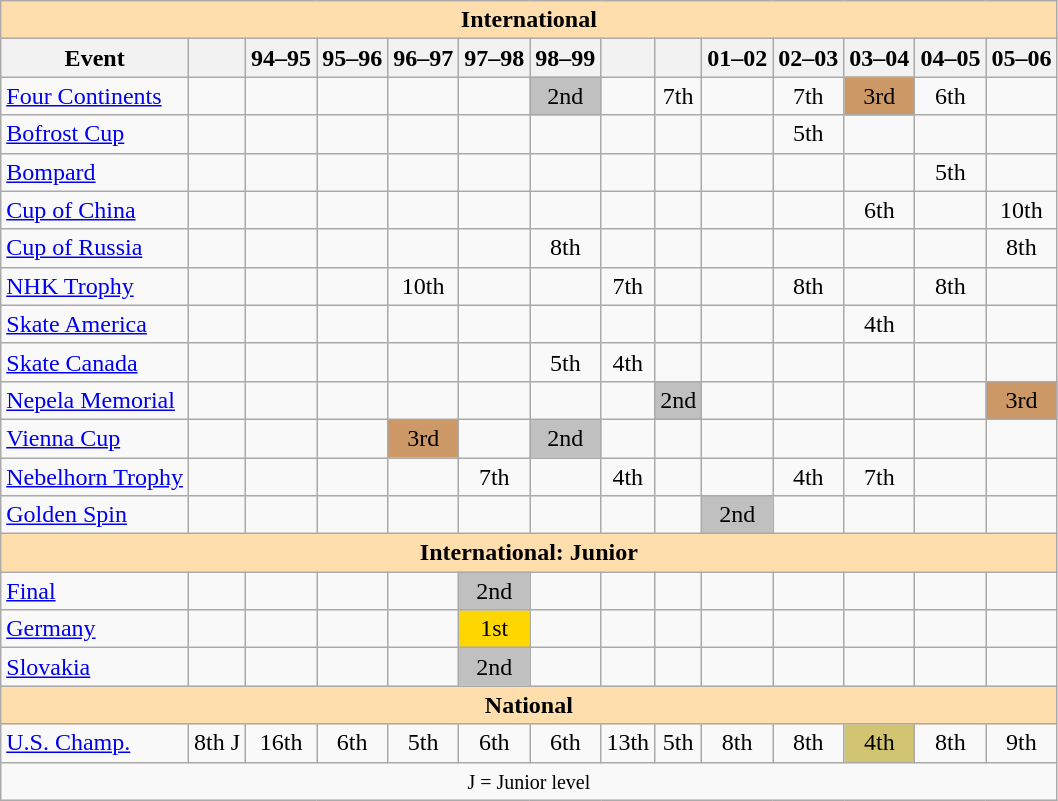<table class="wikitable" style="text-align:center">
<tr>
<th style="background-color: #ffdead; " colspan=14 align=center>International</th>
</tr>
<tr>
<th>Event</th>
<th></th>
<th>94–95</th>
<th>95–96</th>
<th>96–97</th>
<th>97–98</th>
<th>98–99</th>
<th></th>
<th></th>
<th>01–02</th>
<th>02–03</th>
<th>03–04</th>
<th>04–05</th>
<th>05–06</th>
</tr>
<tr>
<td align=left><a href='#'>Four Continents</a></td>
<td></td>
<td></td>
<td></td>
<td></td>
<td></td>
<td bgcolor=silver>2nd</td>
<td></td>
<td>7th</td>
<td></td>
<td>7th</td>
<td bgcolor=cc9966>3rd</td>
<td>6th</td>
<td></td>
</tr>
<tr>
<td align=left> <a href='#'>Bofrost Cup</a></td>
<td></td>
<td></td>
<td></td>
<td></td>
<td></td>
<td></td>
<td></td>
<td></td>
<td></td>
<td>5th</td>
<td></td>
<td></td>
<td></td>
</tr>
<tr>
<td align=left> <a href='#'>Bompard</a></td>
<td></td>
<td></td>
<td></td>
<td></td>
<td></td>
<td></td>
<td></td>
<td></td>
<td></td>
<td></td>
<td></td>
<td>5th</td>
<td></td>
</tr>
<tr>
<td align=left> <a href='#'>Cup of China</a></td>
<td></td>
<td></td>
<td></td>
<td></td>
<td></td>
<td></td>
<td></td>
<td></td>
<td></td>
<td></td>
<td>6th</td>
<td></td>
<td>10th</td>
</tr>
<tr>
<td align=left> <a href='#'>Cup of Russia</a></td>
<td></td>
<td></td>
<td></td>
<td></td>
<td></td>
<td>8th</td>
<td></td>
<td></td>
<td></td>
<td></td>
<td></td>
<td></td>
<td>8th</td>
</tr>
<tr>
<td align=left> <a href='#'>NHK Trophy</a></td>
<td></td>
<td></td>
<td></td>
<td>10th</td>
<td></td>
<td></td>
<td>7th</td>
<td></td>
<td></td>
<td>8th</td>
<td></td>
<td>8th</td>
<td></td>
</tr>
<tr>
<td align=left> <a href='#'>Skate America</a></td>
<td></td>
<td></td>
<td></td>
<td></td>
<td></td>
<td></td>
<td></td>
<td></td>
<td></td>
<td></td>
<td>4th</td>
<td></td>
<td></td>
</tr>
<tr>
<td align=left> <a href='#'>Skate Canada</a></td>
<td></td>
<td></td>
<td></td>
<td></td>
<td></td>
<td>5th</td>
<td>4th</td>
<td></td>
<td></td>
<td></td>
<td></td>
<td></td>
<td></td>
</tr>
<tr>
<td align=left><a href='#'>Nepela Memorial</a></td>
<td></td>
<td></td>
<td></td>
<td></td>
<td></td>
<td></td>
<td></td>
<td bgcolor=silver>2nd</td>
<td></td>
<td></td>
<td></td>
<td></td>
<td bgcolor=cc9966>3rd</td>
</tr>
<tr>
<td align=left><a href='#'>Vienna Cup</a></td>
<td></td>
<td></td>
<td></td>
<td bgcolor=cc9966>3rd</td>
<td></td>
<td bgcolor=silver>2nd</td>
<td></td>
<td></td>
<td></td>
<td></td>
<td></td>
<td></td>
<td></td>
</tr>
<tr>
<td align=left><a href='#'>Nebelhorn Trophy</a></td>
<td></td>
<td></td>
<td></td>
<td></td>
<td>7th</td>
<td></td>
<td>4th</td>
<td></td>
<td></td>
<td>4th</td>
<td>7th</td>
<td></td>
<td></td>
</tr>
<tr>
<td align=left><a href='#'>Golden Spin</a></td>
<td></td>
<td></td>
<td></td>
<td></td>
<td></td>
<td></td>
<td></td>
<td></td>
<td bgcolor=silver>2nd</td>
<td></td>
<td></td>
<td></td>
<td></td>
</tr>
<tr>
<th style="background-color: #ffdead; " colspan=14 align=center>International: Junior</th>
</tr>
<tr>
<td align=left> <a href='#'>Final</a></td>
<td></td>
<td></td>
<td></td>
<td></td>
<td bgcolor=silver>2nd</td>
<td></td>
<td></td>
<td></td>
<td></td>
<td></td>
<td></td>
<td></td>
<td></td>
</tr>
<tr>
<td align=left> <a href='#'>Germany</a></td>
<td></td>
<td></td>
<td></td>
<td></td>
<td bgcolor=gold>1st</td>
<td></td>
<td></td>
<td></td>
<td></td>
<td></td>
<td></td>
<td></td>
<td></td>
</tr>
<tr>
<td align=left> <a href='#'>Slovakia</a></td>
<td></td>
<td></td>
<td></td>
<td></td>
<td bgcolor=silver>2nd</td>
<td></td>
<td></td>
<td></td>
<td></td>
<td></td>
<td></td>
<td></td>
<td></td>
</tr>
<tr>
<th style="background-color: #ffdead; " colspan=14 align=center>National</th>
</tr>
<tr>
<td align=left><a href='#'>U.S. Champ.</a></td>
<td>8th J</td>
<td>16th</td>
<td>6th</td>
<td>5th</td>
<td>6th</td>
<td>6th</td>
<td>13th</td>
<td>5th</td>
<td>8th</td>
<td>8th</td>
<td bgcolor=d1c571>4th</td>
<td>8th</td>
<td>9th</td>
</tr>
<tr>
<td colspan=14 align=center><small> J = Junior level </small></td>
</tr>
</table>
